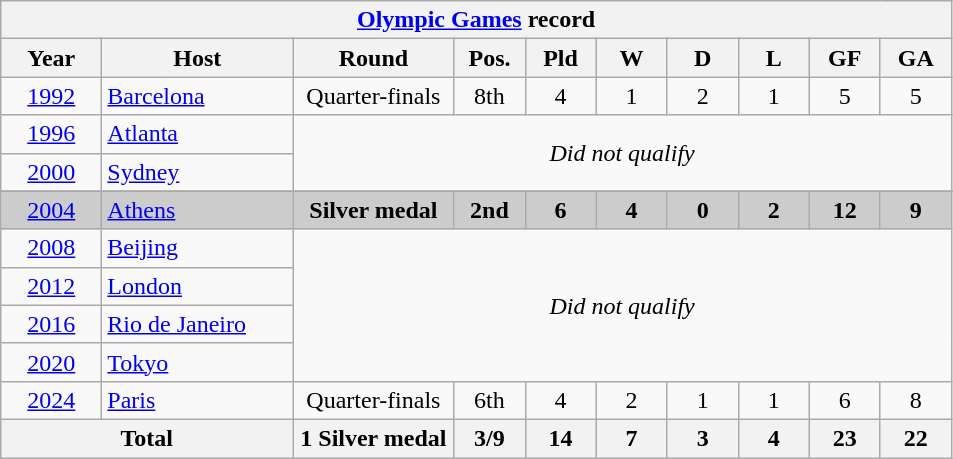<table class="wikitable" style="text-align: center">
<tr>
<th colspan=10><a href='#'>Olympic Games</a> record</th>
</tr>
<tr>
<th width=60px>Year</th>
<th width=120px>Host</th>
<th width=100px>Round</th>
<th width=40px>Pos.</th>
<th width=40px>Pld</th>
<th width=40px>W</th>
<th width=40px>D</th>
<th width=40px>L</th>
<th width=40px>GF</th>
<th width=40px>GA</th>
</tr>
<tr>
<td><a href='#'>1992</a></td>
<td align=left> <a href='#'>Barcelona</a></td>
<td>Quarter-finals</td>
<td>8th</td>
<td>4</td>
<td>1</td>
<td>2</td>
<td>1</td>
<td>5</td>
<td>5</td>
</tr>
<tr>
<td><a href='#'>1996</a></td>
<td align=left> <a href='#'>Atlanta</a></td>
<td colspan=9 rowspan=2><em>Did not qualify</em></td>
</tr>
<tr>
<td><a href='#'>2000</a></td>
<td align=left> <a href='#'>Sydney</a></td>
</tr>
<tr>
</tr>
<tr bgcolor=#cccccc>
<td><a href='#'>2004</a></td>
<td align=left> <a href='#'>Athens</a></td>
<td><strong>Silver medal</strong></td>
<td><strong>2nd</strong></td>
<td><strong>6</strong></td>
<td><strong>4</strong></td>
<td><strong>0</strong></td>
<td><strong>2</strong></td>
<td><strong>12</strong></td>
<td><strong>9</strong></td>
</tr>
<tr>
<td><a href='#'>2008</a></td>
<td align=left> <a href='#'>Beijing</a></td>
<td colspan=9 rowspan=4><em>Did not qualify</em></td>
</tr>
<tr>
<td><a href='#'>2012</a></td>
<td align=left> <a href='#'>London</a></td>
</tr>
<tr>
<td><a href='#'>2016</a></td>
<td align=left> <a href='#'>Rio de Janeiro</a></td>
</tr>
<tr>
<td><a href='#'>2020</a></td>
<td align=left> <a href='#'>Tokyo</a></td>
</tr>
<tr>
<td><a href='#'>2024</a></td>
<td align=left> <a href='#'>Paris</a></td>
<td>Quarter-finals</td>
<td>6th</td>
<td>4</td>
<td>2</td>
<td>1</td>
<td>1</td>
<td>6</td>
<td>8</td>
</tr>
<tr>
<th colspan=2>Total</th>
<th>1 Silver medal</th>
<th>3/9</th>
<th>14</th>
<th>7</th>
<th>3</th>
<th>4</th>
<th>23</th>
<th>22</th>
</tr>
</table>
